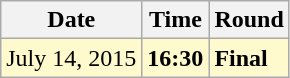<table class="wikitable">
<tr>
<th>Date</th>
<th>Time</th>
<th>Round</th>
</tr>
<tr style=background:lemonchiffon>
<td>July 14, 2015</td>
<td><strong>16:30</strong></td>
<td><strong>Final</strong></td>
</tr>
</table>
